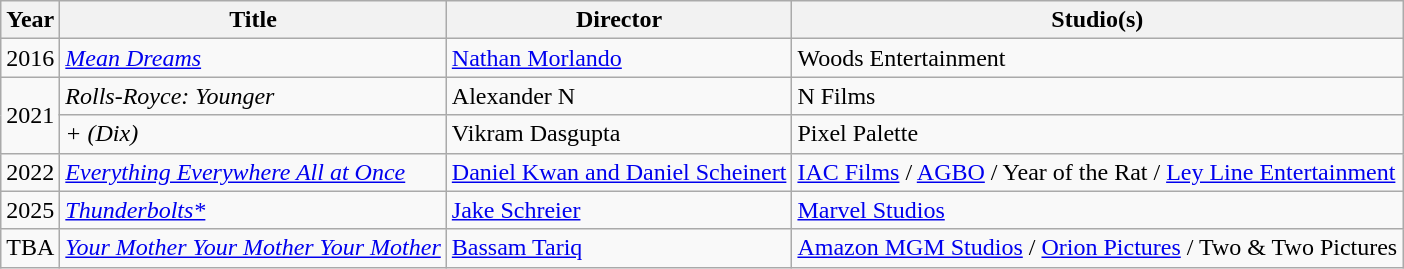<table class="wikitable sortable">
<tr>
<th>Year</th>
<th>Title</th>
<th>Director</th>
<th>Studio(s)</th>
</tr>
<tr>
<td>2016</td>
<td><em><a href='#'>Mean Dreams</a></em></td>
<td><a href='#'>Nathan Morlando</a></td>
<td>Woods Entertainment</td>
</tr>
<tr>
<td rowspan="2">2021</td>
<td><em>Rolls-Royce: Younger</em></td>
<td>Alexander N</td>
<td>N Films</td>
</tr>
<tr>
<td><em>+ (Dix)</em></td>
<td>Vikram Dasgupta</td>
<td>Pixel Palette</td>
</tr>
<tr>
<td>2022</td>
<td><em><a href='#'>Everything Everywhere All at Once</a></em></td>
<td><a href='#'>Daniel Kwan and Daniel Scheinert</a></td>
<td><a href='#'>IAC Films</a> / <a href='#'>AGBO</a> / Year of the Rat / <a href='#'>Ley Line Entertainment</a></td>
</tr>
<tr>
<td>2025</td>
<td><em><a href='#'>Thunderbolts*</a></em></td>
<td><a href='#'>Jake Schreier</a></td>
<td><a href='#'>Marvel Studios</a></td>
</tr>
<tr>
<td>TBA</td>
<td><em><a href='#'>Your Mother Your Mother Your Mother</a></em></td>
<td><a href='#'>Bassam Tariq</a></td>
<td><a href='#'>Amazon MGM Studios</a> / <a href='#'>Orion Pictures</a> / Two & Two Pictures</td>
</tr>
</table>
